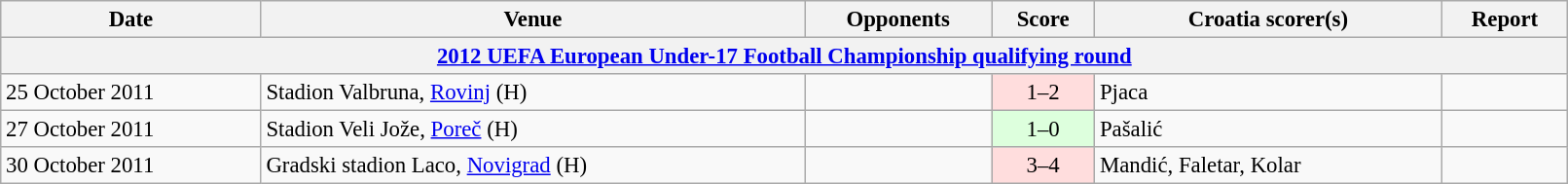<table class="wikitable" width=85%; style="font-size:95%;">
<tr>
<th>Date</th>
<th>Venue</th>
<th>Opponents</th>
<th>Score</th>
<th>Croatia scorer(s)</th>
<th>Report</th>
</tr>
<tr>
<th colspan=7><a href='#'>2012 UEFA European Under-17 Football Championship qualifying round</a></th>
</tr>
<tr>
<td>25 October 2011</td>
<td>Stadion Valbruna, <a href='#'>Rovinj</a> (H)</td>
<td></td>
<td align=center bgcolor=ffdddd>1–2</td>
<td>Pjaca</td>
<td></td>
</tr>
<tr>
<td>27 October 2011</td>
<td>Stadion Veli Jože, <a href='#'>Poreč</a> (H)</td>
<td></td>
<td align=center bgcolor=ddffdd>1–0</td>
<td>Pašalić</td>
<td></td>
</tr>
<tr>
<td>30 October 2011</td>
<td>Gradski stadion Laco, <a href='#'>Novigrad</a> (H)</td>
<td></td>
<td align=center bgcolor=ffdddd>3–4</td>
<td>Mandić, Faletar, Kolar</td>
<td></td>
</tr>
</table>
